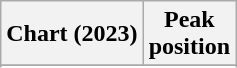<table class="wikitable sortable plainrowheaders" style="text-align:center">
<tr>
<th scope="col">Chart (2023)</th>
<th scope="col">Peak<br>position</th>
</tr>
<tr>
</tr>
<tr>
</tr>
<tr>
</tr>
</table>
